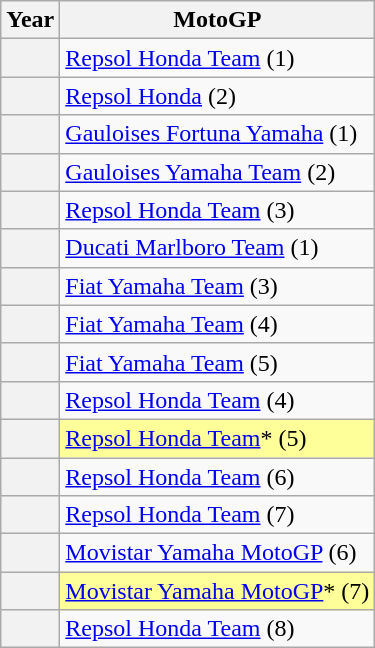<table class="wikitable">
<tr>
<th>Year</th>
<th>MotoGP</th>
</tr>
<tr>
<th></th>
<td> <a href='#'>Repsol Honda Team</a> (1)</td>
</tr>
<tr>
<th></th>
<td> <a href='#'>Repsol Honda</a> (2)</td>
</tr>
<tr>
<th></th>
<td> <a href='#'>Gauloises Fortuna Yamaha</a> (1)</td>
</tr>
<tr>
<th></th>
<td> <a href='#'>Gauloises Yamaha Team</a> (2)</td>
</tr>
<tr>
<th></th>
<td> <a href='#'>Repsol Honda Team</a> (3)</td>
</tr>
<tr>
<th></th>
<td> <a href='#'>Ducati Marlboro Team</a> (1)</td>
</tr>
<tr>
<th></th>
<td> <a href='#'>Fiat Yamaha Team</a> (3)</td>
</tr>
<tr>
<th></th>
<td> <a href='#'>Fiat Yamaha Team</a> (4)</td>
</tr>
<tr>
<th></th>
<td> <a href='#'>Fiat Yamaha Team</a> (5)</td>
</tr>
<tr>
<th></th>
<td> <a href='#'>Repsol Honda Team</a> (4)</td>
</tr>
<tr>
<th></th>
<td style="background:#ffff99;"> <a href='#'>Repsol Honda Team</a>* (5)</td>
</tr>
<tr>
<th></th>
<td> <a href='#'>Repsol Honda Team</a> (6)</td>
</tr>
<tr>
<th></th>
<td> <a href='#'>Repsol Honda Team</a> (7)</td>
</tr>
<tr>
<th></th>
<td> <a href='#'>Movistar Yamaha MotoGP</a> (6)</td>
</tr>
<tr>
<th></th>
<td style="background:#ffff99;"> <a href='#'>Movistar Yamaha MotoGP</a>* (7)</td>
</tr>
<tr>
<th></th>
<td> <a href='#'>Repsol Honda Team</a> (8)</td>
</tr>
</table>
